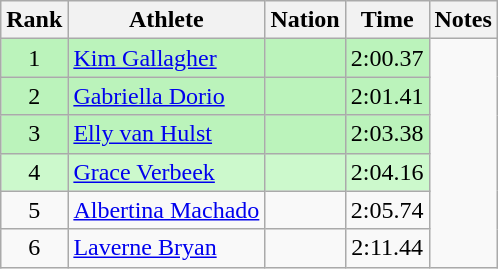<table class="wikitable sortable" style="text-align:center">
<tr>
<th>Rank</th>
<th>Athlete</th>
<th>Nation</th>
<th>Time</th>
<th>Notes</th>
</tr>
<tr style="background:#bbf3bb;">
<td>1</td>
<td align=left><a href='#'>Kim Gallagher</a></td>
<td align=left></td>
<td>2:00.37</td>
</tr>
<tr style="background:#bbf3bb;">
<td>2</td>
<td align=left><a href='#'>Gabriella Dorio</a></td>
<td align=left></td>
<td>2:01.41</td>
</tr>
<tr style="background:#bbf3bb;">
<td>3</td>
<td align=left><a href='#'>Elly van Hulst</a></td>
<td align=left></td>
<td>2:03.38</td>
</tr>
<tr style="background:#ccf9cc;">
<td>4</td>
<td align=left><a href='#'>Grace Verbeek</a></td>
<td align=left></td>
<td>2:04.16</td>
</tr>
<tr>
<td>5</td>
<td align=left><a href='#'>Albertina Machado</a></td>
<td align=left></td>
<td>2:05.74</td>
</tr>
<tr>
<td>6</td>
<td align=left><a href='#'>Laverne Bryan</a></td>
<td align=left></td>
<td>2:11.44</td>
</tr>
</table>
